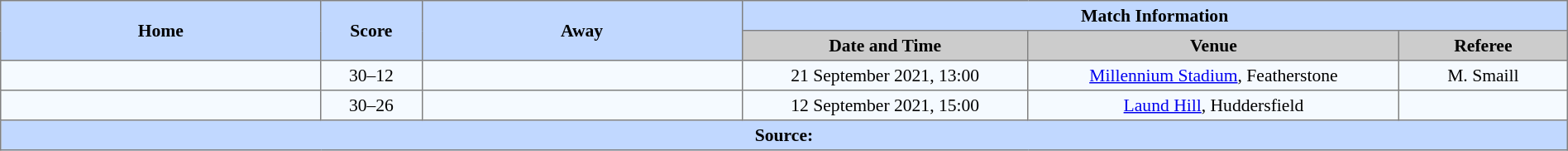<table border="1" style="border-collapse:collapse; font-size:90%; text-align:center;" cellpadding="3" cellspacing="0" width="100%">
<tr style="background:#C1D8ff;">
<th rowspan="2" scope="col" width="19%">Home</th>
<th rowspan="2" scope="col" width="6%">Score</th>
<th rowspan="2" scope="col" width="19%">Away</th>
<th colspan="3">Match Information</th>
</tr>
<tr style="background:#CCCCCC;">
<th scope="col" width="17%">Date and Time</th>
<th scope="col" width="22%">Venue</th>
<th scope="col" width="10%">Referee</th>
</tr>
<tr style="background:#F5FAFF;">
<td></td>
<td>30–12</td>
<td></td>
<td>21 September 2021, 13:00</td>
<td><a href='#'>Millennium Stadium</a>, Featherstone</td>
<td>M. Smaill</td>
</tr>
<tr style="background:#F5FAFF;">
<td></td>
<td>30–26</td>
<td></td>
<td>12 September 2021, 15:00</td>
<td><a href='#'>Laund Hill</a>, Huddersfield</td>
<td></td>
</tr>
<tr style="background:#c1d8ff;">
<th colspan="6">Source:</th>
</tr>
</table>
